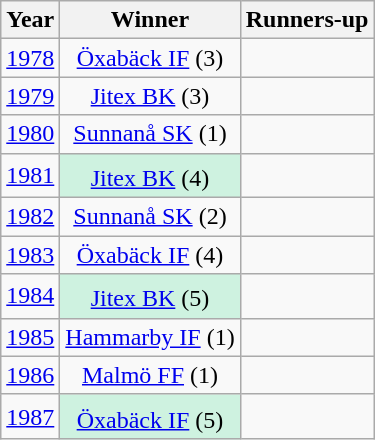<table class="wikitable sortable plainrowheaders" style="text-align: center;">
<tr>
<th>Year</th>
<th>Winner</th>
<th>Runners-up</th>
</tr>
<tr>
<td><a href='#'>1978</a></td>
<td><a href='#'>Öxabäck IF</a> (3)</td>
<td></td>
</tr>
<tr>
<td><a href='#'>1979</a></td>
<td><a href='#'>Jitex BK</a> (3)</td>
<td></td>
</tr>
<tr>
<td><a href='#'>1980</a></td>
<td><a href='#'>Sunnanå SK</a> (1)</td>
<td></td>
</tr>
<tr>
<td><a href='#'>1981</a></td>
<td bgcolor="#CEF2E0" align="center"><a href='#'>Jitex BK</a> (4)<sup></sup></td>
<td></td>
</tr>
<tr>
<td><a href='#'>1982</a></td>
<td><a href='#'>Sunnanå SK</a> (2)</td>
<td></td>
</tr>
<tr>
<td><a href='#'>1983</a></td>
<td><a href='#'>Öxabäck IF</a> (4)</td>
<td></td>
</tr>
<tr>
<td><a href='#'>1984</a></td>
<td bgcolor="#CEF2E0" align="center"><a href='#'>Jitex BK</a> (5)<sup></sup></td>
<td></td>
</tr>
<tr>
<td><a href='#'>1985</a></td>
<td><a href='#'>Hammarby IF</a> (1)</td>
<td></td>
</tr>
<tr>
<td><a href='#'>1986</a></td>
<td><a href='#'>Malmö FF</a> (1)</td>
<td></td>
</tr>
<tr>
<td><a href='#'>1987</a></td>
<td bgcolor="#CEF2E0" align="center"><a href='#'>Öxabäck IF</a> (5)<sup></sup></td>
<td></td>
</tr>
</table>
